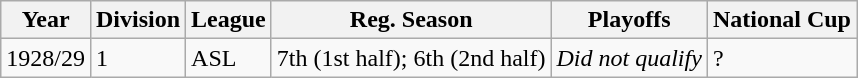<table class="wikitable">
<tr>
<th>Year</th>
<th>Division</th>
<th>League</th>
<th>Reg. Season</th>
<th>Playoffs</th>
<th>National Cup</th>
</tr>
<tr>
<td>1928/29</td>
<td>1</td>
<td>ASL</td>
<td>7th (1st half); 6th (2nd half)</td>
<td><em>Did not qualify</em></td>
<td>?</td>
</tr>
</table>
